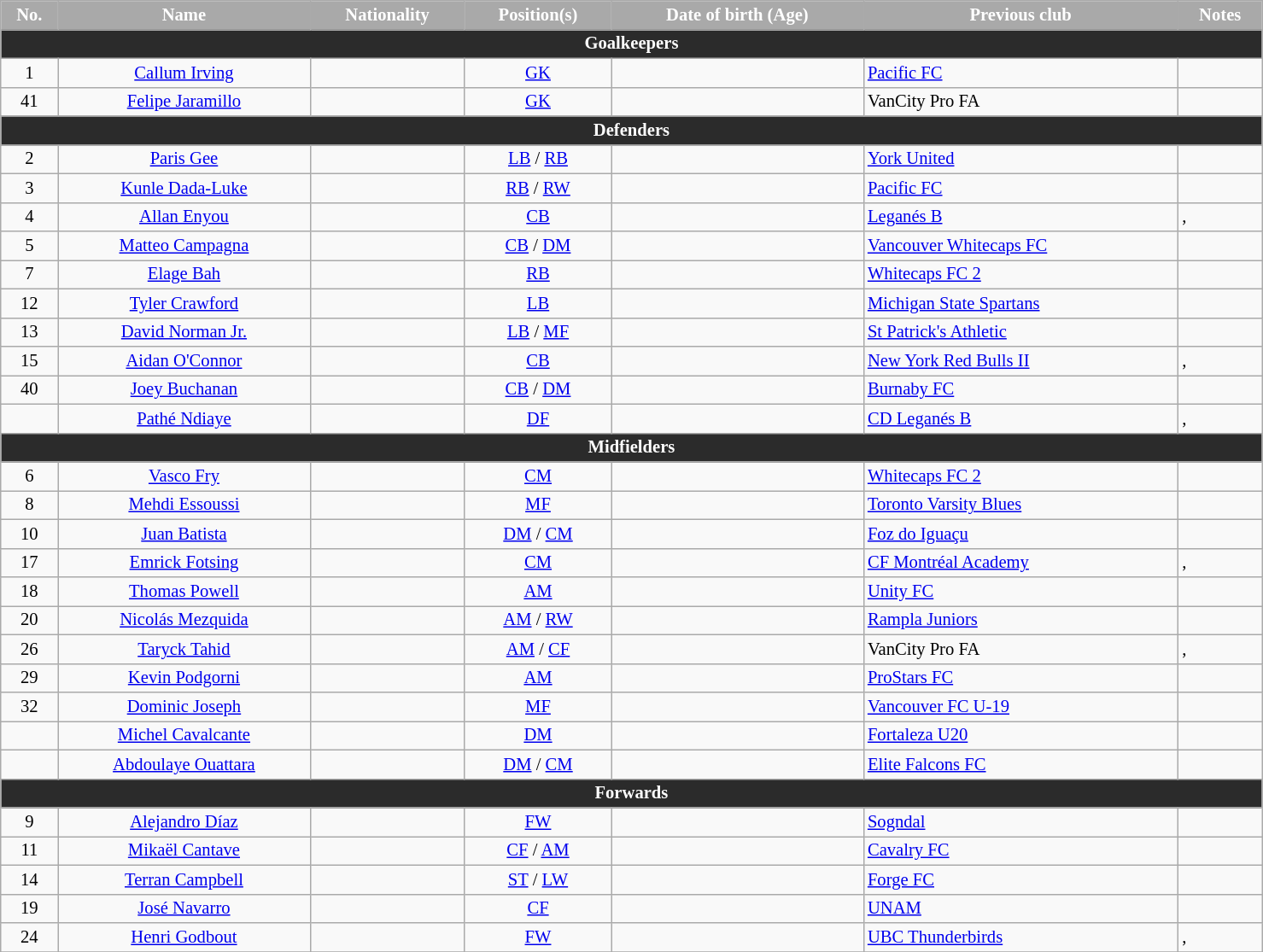<table class="wikitable" style="text-align:center; font-size:86%; width:78%;">
<tr>
<th style="background:#a9a9a9; color:white; text-align:center;">No.</th>
<th style="background:#a9a9a9; color:white; text-align:center;">Name</th>
<th style="background:#a9a9a9; color:white; text-align:center;">Nationality</th>
<th style="background:#a9a9a9; color:white; text-align:center;">Position(s)</th>
<th style="background:#a9a9a9; color:white; text-align:center;">Date of birth (Age)</th>
<th style="background:#a9a9a9; color:white; text-align:center;">Previous club</th>
<th style="background:#a9a9a9; color:white; text-align:center;">Notes</th>
</tr>
<tr>
<th colspan="7" style="background:#2b2b2b; color:white; text-align:center;">Goalkeepers</th>
</tr>
<tr>
<td>1</td>
<td><a href='#'>Callum Irving</a></td>
<td></td>
<td><a href='#'>GK</a></td>
<td></td>
<td align="left"> <a href='#'>Pacific FC</a></td>
<td align="left"></td>
</tr>
<tr>
<td>41</td>
<td><a href='#'>Felipe Jaramillo</a></td>
<td></td>
<td><a href='#'>GK</a></td>
<td></td>
<td align="left"> VanCity Pro FA</td>
<td align="left"></td>
</tr>
<tr>
<th colspan="7" style="background:#2b2b2b; color:white; text-align:center;">Defenders</th>
</tr>
<tr>
<td>2</td>
<td><a href='#'>Paris Gee</a></td>
<td></td>
<td><a href='#'>LB</a> / <a href='#'>RB</a></td>
<td></td>
<td style="text-align:left"> <a href='#'>York United</a></td>
<td align="left"></td>
</tr>
<tr>
<td>3</td>
<td><a href='#'>Kunle Dada-Luke</a></td>
<td></td>
<td><a href='#'>RB</a> / <a href='#'>RW</a></td>
<td></td>
<td align="left"> <a href='#'>Pacific FC</a></td>
<td align="left"></td>
</tr>
<tr>
<td>4</td>
<td><a href='#'>Allan Enyou</a></td>
<td></td>
<td><a href='#'>CB</a></td>
<td></td>
<td align="left"> <a href='#'>Leganés B</a></td>
<td align="left"><a href='#'></a>, <a href='#'></a></td>
</tr>
<tr>
<td>5</td>
<td><a href='#'>Matteo Campagna</a></td>
<td></td>
<td><a href='#'>CB</a> / <a href='#'>DM</a></td>
<td></td>
<td align="left"> <a href='#'>Vancouver Whitecaps FC</a></td>
<td align="left"></td>
</tr>
<tr>
<td>7</td>
<td><a href='#'>Elage Bah</a></td>
<td></td>
<td><a href='#'>RB</a></td>
<td></td>
<td style="text-align:left"> <a href='#'>Whitecaps FC 2</a></td>
<td align="left"></td>
</tr>
<tr>
<td>12</td>
<td><a href='#'>Tyler Crawford</a></td>
<td></td>
<td><a href='#'>LB</a></td>
<td></td>
<td align="left"> <a href='#'>Michigan State Spartans</a></td>
<td align="left"></td>
</tr>
<tr>
<td>13</td>
<td><a href='#'>David Norman Jr.</a></td>
<td></td>
<td><a href='#'>LB</a> / <a href='#'>MF</a></td>
<td></td>
<td align="left"> <a href='#'>St Patrick's Athletic</a></td>
<td align="left"></td>
</tr>
<tr>
<td>15</td>
<td><a href='#'>Aidan O'Connor</a></td>
<td></td>
<td><a href='#'>CB</a></td>
<td></td>
<td align="left"> <a href='#'>New York Red Bulls II</a></td>
<td align="left"><a href='#'></a>, <a href='#'></a></td>
</tr>
<tr>
<td>40</td>
<td><a href='#'>Joey Buchanan</a></td>
<td></td>
<td><a href='#'>CB</a> / <a href='#'>DM</a></td>
<td></td>
<td align="left"> <a href='#'>Burnaby FC</a></td>
<td align="left"></td>
</tr>
<tr>
<td></td>
<td><a href='#'>Pathé Ndiaye</a></td>
<td></td>
<td><a href='#'>DF</a></td>
<td></td>
<td align="left"> <a href='#'>CD Leganés B</a></td>
<td align="left"><a href='#'></a>, <a href='#'></a></td>
</tr>
<tr>
<th colspan="7" style="background:#2b2b2b; color:white; text-align:center;">Midfielders</th>
</tr>
<tr>
<td>6</td>
<td><a href='#'>Vasco Fry</a></td>
<td></td>
<td><a href='#'>CM</a></td>
<td></td>
<td align="left"> <a href='#'>Whitecaps FC 2</a></td>
<td align="left"></td>
</tr>
<tr>
<td>8</td>
<td><a href='#'>Mehdi Essoussi</a></td>
<td></td>
<td><a href='#'>MF</a></td>
<td></td>
<td align="left"> <a href='#'>Toronto Varsity Blues</a></td>
<td align="left"></td>
</tr>
<tr>
<td>10</td>
<td><a href='#'>Juan Batista</a></td>
<td></td>
<td><a href='#'>DM</a> / <a href='#'>CM</a></td>
<td></td>
<td align="left"> <a href='#'>Foz do Iguaçu</a></td>
<td align="left"><a href='#'></a></td>
</tr>
<tr>
<td>17</td>
<td><a href='#'>Emrick Fotsing</a></td>
<td></td>
<td><a href='#'>CM</a></td>
<td></td>
<td align="left"> <a href='#'>CF Montréal Academy</a></td>
<td align="left">, </td>
</tr>
<tr>
<td>18</td>
<td><a href='#'>Thomas Powell</a></td>
<td></td>
<td><a href='#'>AM</a></td>
<td></td>
<td align="left"> <a href='#'>Unity FC</a></td>
<td align="left"></td>
</tr>
<tr>
<td>20</td>
<td><a href='#'>Nicolás Mezquida</a></td>
<td></td>
<td><a href='#'>AM</a> / <a href='#'>RW</a></td>
<td></td>
<td align="left"> <a href='#'>Rampla Juniors</a></td>
<td align="left"><a href='#'></a></td>
</tr>
<tr>
<td>26</td>
<td><a href='#'>Taryck Tahid</a></td>
<td></td>
<td><a href='#'>AM</a> / <a href='#'>CF</a></td>
<td></td>
<td align="left"> VanCity Pro FA</td>
<td align="left">, </td>
</tr>
<tr>
<td>29</td>
<td><a href='#'>Kevin Podgorni</a></td>
<td></td>
<td><a href='#'>AM</a></td>
<td></td>
<td align="left"> <a href='#'>ProStars FC</a></td>
<td align="left"></td>
</tr>
<tr>
<td>32</td>
<td><a href='#'>Dominic Joseph</a></td>
<td></td>
<td><a href='#'>MF</a></td>
<td></td>
<td align="left"> <a href='#'>Vancouver FC U-19</a></td>
<td align="left"></td>
</tr>
<tr>
<td></td>
<td><a href='#'>Michel Cavalcante</a></td>
<td></td>
<td><a href='#'>DM</a></td>
<td></td>
<td align="left"> <a href='#'>Fortaleza U20</a></td>
<td align="left"><a href='#'></a></td>
</tr>
<tr>
<td></td>
<td><a href='#'>Abdoulaye Ouattara</a></td>
<td></td>
<td><a href='#'>DM</a> / <a href='#'>CM</a></td>
<td></td>
<td align="left"> <a href='#'>Elite Falcons FC</a></td>
<td align="left"><a href='#'></a></td>
</tr>
<tr>
<th colspan="7" style="background:#2b2b2b; color:white; text-align:center;">Forwards</th>
</tr>
<tr>
<td>9</td>
<td><a href='#'>Alejandro Díaz</a></td>
<td></td>
<td><a href='#'>FW</a></td>
<td></td>
<td align="left"> <a href='#'>Sogndal</a></td>
<td align="left"><a href='#'></a></td>
</tr>
<tr>
<td>11</td>
<td><a href='#'>Mikaël Cantave</a></td>
<td></td>
<td><a href='#'>CF</a> / <a href='#'>AM</a></td>
<td></td>
<td align="left"> <a href='#'>Cavalry FC</a></td>
<td align="left"></td>
</tr>
<tr>
<td>14</td>
<td><a href='#'>Terran Campbell</a></td>
<td></td>
<td><a href='#'>ST</a> / <a href='#'>LW</a></td>
<td></td>
<td align="left"> <a href='#'>Forge FC</a></td>
</tr>
<tr>
<td>19</td>
<td><a href='#'>José Navarro</a></td>
<td></td>
<td><a href='#'>CF</a></td>
<td></td>
<td align="left"> <a href='#'>UNAM</a></td>
<td align="left"><a href='#'></a></td>
</tr>
<tr>
<td>24</td>
<td><a href='#'>Henri Godbout</a></td>
<td></td>
<td><a href='#'>FW</a></td>
<td></td>
<td align="left"> <a href='#'>UBC Thunderbirds</a></td>
<td align="left">, </td>
</tr>
<tr>
</tr>
</table>
